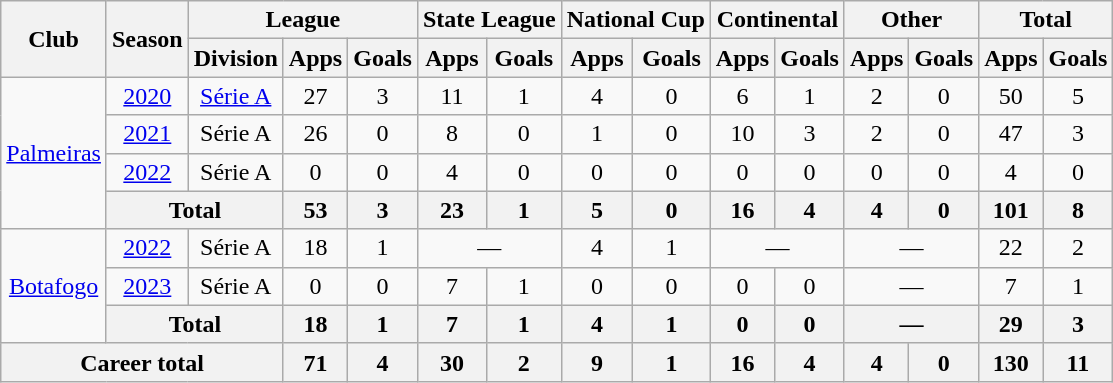<table class="wikitable" style="text-align: center;">
<tr>
<th rowspan="2">Club</th>
<th rowspan="2">Season</th>
<th colspan="3">League</th>
<th colspan="2">State League</th>
<th colspan="2">National Cup</th>
<th colspan="2">Continental</th>
<th colspan="2">Other</th>
<th colspan="2">Total</th>
</tr>
<tr>
<th>Division</th>
<th>Apps</th>
<th>Goals</th>
<th>Apps</th>
<th>Goals</th>
<th>Apps</th>
<th>Goals</th>
<th>Apps</th>
<th>Goals</th>
<th>Apps</th>
<th>Goals</th>
<th>Apps</th>
<th>Goals</th>
</tr>
<tr>
<td rowspan="4"><a href='#'>Palmeiras</a></td>
<td><a href='#'>2020</a></td>
<td><a href='#'>Série A</a></td>
<td>27</td>
<td>3</td>
<td>11</td>
<td>1</td>
<td>4</td>
<td>0</td>
<td>6</td>
<td>1</td>
<td>2</td>
<td>0</td>
<td>50</td>
<td>5</td>
</tr>
<tr>
<td><a href='#'>2021</a></td>
<td>Série A</td>
<td>26</td>
<td>0</td>
<td>8</td>
<td>0</td>
<td>1</td>
<td>0</td>
<td>10</td>
<td>3</td>
<td>2</td>
<td>0</td>
<td>47</td>
<td>3</td>
</tr>
<tr>
<td><a href='#'>2022</a></td>
<td>Série A</td>
<td>0</td>
<td>0</td>
<td>4</td>
<td>0</td>
<td>0</td>
<td>0</td>
<td>0</td>
<td>0</td>
<td>0</td>
<td>0</td>
<td>4</td>
<td>0</td>
</tr>
<tr>
<th colspan="2">Total</th>
<th>53</th>
<th>3</th>
<th>23</th>
<th>1</th>
<th>5</th>
<th>0</th>
<th>16</th>
<th>4</th>
<th>4</th>
<th>0</th>
<th>101</th>
<th>8</th>
</tr>
<tr>
<td rowspan="3"><a href='#'>Botafogo</a></td>
<td><a href='#'>2022</a></td>
<td>Série A</td>
<td>18</td>
<td>1</td>
<td colspan="2">—</td>
<td>4</td>
<td>1</td>
<td colspan="2">—</td>
<td colspan="2">—</td>
<td>22</td>
<td>2</td>
</tr>
<tr>
<td><a href='#'>2023</a></td>
<td>Série A</td>
<td>0</td>
<td>0</td>
<td>7</td>
<td>1</td>
<td>0</td>
<td>0</td>
<td>0</td>
<td>0</td>
<td colspan="2">—</td>
<td>7</td>
<td>1</td>
</tr>
<tr>
<th colspan="2">Total</th>
<th>18</th>
<th>1</th>
<th>7</th>
<th>1</th>
<th>4</th>
<th>1</th>
<th>0</th>
<th>0</th>
<th colspan="2">—</th>
<th>29</th>
<th>3</th>
</tr>
<tr>
<th colspan="3">Career total</th>
<th>71</th>
<th>4</th>
<th>30</th>
<th>2</th>
<th>9</th>
<th>1</th>
<th>16</th>
<th>4</th>
<th>4</th>
<th>0</th>
<th>130</th>
<th>11</th>
</tr>
</table>
